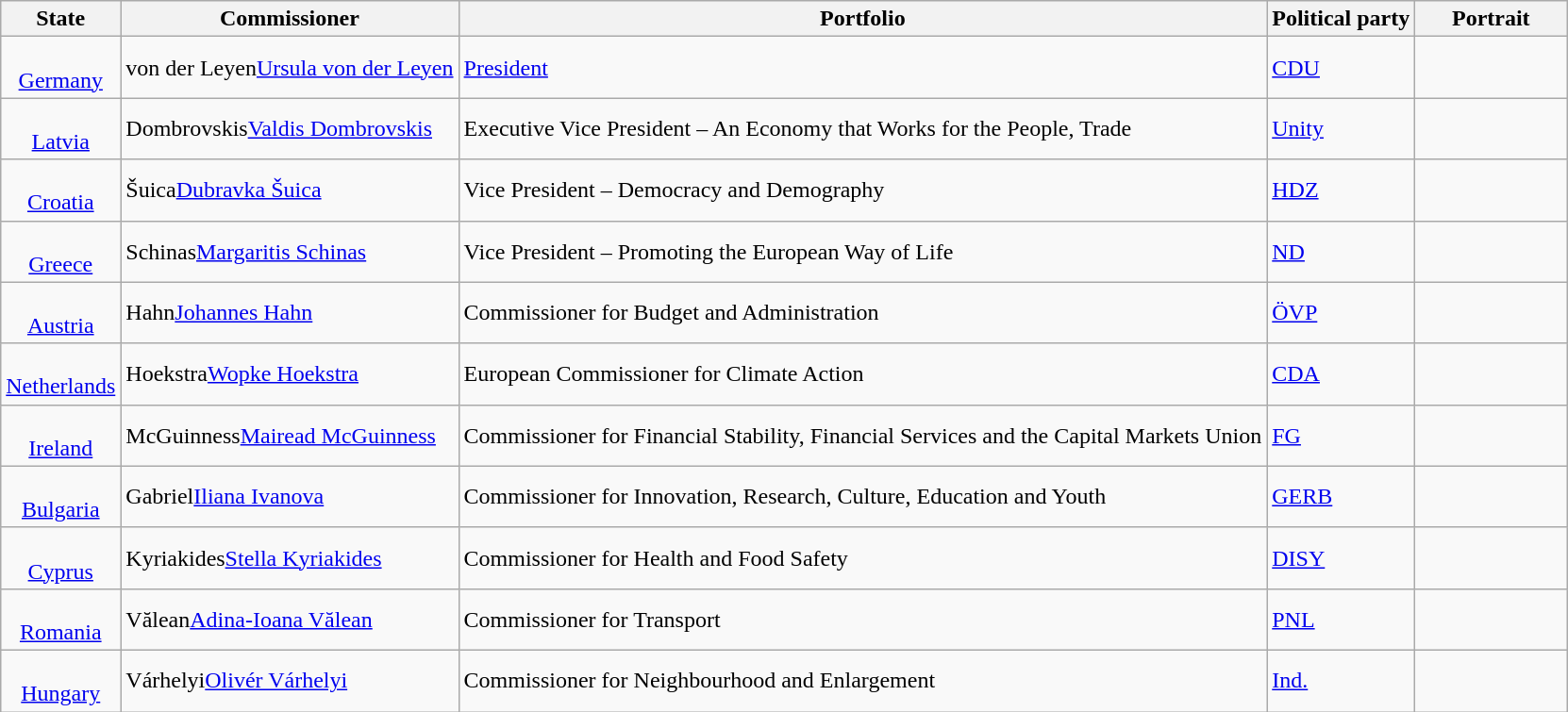<table class="wikitable sortable">
<tr>
<th>State</th>
<th>Commissioner</th>
<th>Portfolio</th>
<th>Political party</th>
<th class="unsortable" style="width:100px;">Portrait</th>
</tr>
<tr>
<td style="text-align: center;"><br><a href='#'>Germany</a></td>
<td><span>von der Leyen</span><a href='#'>Ursula von der Leyen</a></td>
<td><a href='#'>President</a></td>
<td><a href='#'>CDU</a></td>
<td></td>
</tr>
<tr>
<td style="text-align: center;"><br><a href='#'>Latvia</a></td>
<td><span>Dombrovskis</span><a href='#'>Valdis Dombrovskis</a></td>
<td>Executive Vice President – An Economy that Works for the People, Trade</td>
<td><a href='#'>Unity</a></td>
<td></td>
</tr>
<tr>
<td style="text-align: center;"><br><a href='#'>Croatia</a></td>
<td><span>Šuica</span><a href='#'>Dubravka Šuica</a></td>
<td>Vice President – Democracy and Demography</td>
<td><a href='#'>HDZ</a></td>
<td></td>
</tr>
<tr>
<td style="text-align: center;"><br><a href='#'>Greece</a></td>
<td><span>Schinas</span><a href='#'>Margaritis Schinas</a></td>
<td>Vice President – Promoting the European Way of Life</td>
<td><a href='#'>ND</a></td>
<td></td>
</tr>
<tr>
<td style="text-align: center;"><br><a href='#'>Austria</a></td>
<td><span>Hahn</span><a href='#'>Johannes Hahn</a></td>
<td>Commissioner for Budget and Administration</td>
<td><a href='#'>ÖVP</a></td>
<td></td>
</tr>
<tr>
<td style="text-align: center;"><br><a href='#'>Netherlands</a></td>
<td><span>Hoekstra</span><a href='#'>Wopke Hoekstra</a></td>
<td>European Commissioner for Climate Action</td>
<td><a href='#'>CDA</a></td>
<td></td>
</tr>
<tr>
<td style="text-align: center;"><br><a href='#'>Ireland</a></td>
<td><span>McGuinness</span><a href='#'>Mairead McGuinness</a></td>
<td>Commissioner for Financial Stability, Financial Services and the Capital Markets Union</td>
<td><a href='#'>FG</a></td>
<td></td>
</tr>
<tr>
<td style="text-align: center;"><br><a href='#'>Bulgaria</a></td>
<td><span>Gabriel</span><a href='#'>Iliana Ivanova</a></td>
<td>Commissioner for Innovation, Research, Culture, Education and Youth</td>
<td><a href='#'>GERB</a></td>
<td></td>
</tr>
<tr>
<td style="text-align: center;"><br><a href='#'>Cyprus</a></td>
<td><span>Kyriakides</span><a href='#'>Stella Kyriakides</a></td>
<td>Commissioner for Health and Food Safety</td>
<td><a href='#'>DISY</a></td>
<td></td>
</tr>
<tr>
<td style="text-align: center;"><br><a href='#'>Romania</a></td>
<td><span>Vălean</span><a href='#'>Adina-Ioana Vălean</a></td>
<td>Commissioner for Transport</td>
<td><a href='#'>PNL</a></td>
<td></td>
</tr>
<tr>
<td style="text-align: center;"><br><a href='#'>Hungary</a></td>
<td><span>Várhelyi</span><a href='#'>Olivér Várhelyi</a></td>
<td>Commissioner for Neighbourhood and Enlargement</td>
<td><a href='#'>Ind.</a></td>
<td></td>
</tr>
</table>
